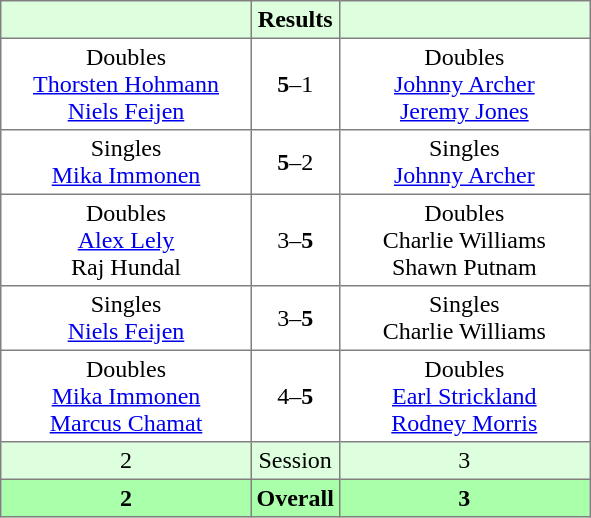<table border="1" cellpadding="3" style="border-collapse: collapse;">
<tr bgcolor="#ddffdd">
<th width="160"></th>
<th>Results</th>
<th width="160"></th>
</tr>
<tr>
<td align="center">Doubles<br><a href='#'>Thorsten Hohmann</a><br><a href='#'>Niels Feijen</a></td>
<td align="center"><strong>5</strong>–1</td>
<td align="center">Doubles<br><a href='#'>Johnny Archer</a><br><a href='#'>Jeremy Jones</a></td>
</tr>
<tr>
<td align="center">Singles<br><a href='#'>Mika Immonen</a></td>
<td align="center"><strong>5</strong>–2</td>
<td align="center">Singles<br><a href='#'>Johnny Archer</a></td>
</tr>
<tr>
<td align="center">Doubles<br><a href='#'>Alex Lely</a><br>Raj Hundal</td>
<td align="center">3–<strong>5</strong></td>
<td align="center">Doubles<br>Charlie Williams<br>Shawn Putnam</td>
</tr>
<tr>
<td align="center">Singles<br><a href='#'>Niels Feijen</a></td>
<td align="center">3–<strong>5</strong></td>
<td align="center">Singles<br>Charlie Williams</td>
</tr>
<tr>
<td align="center">Doubles<br><a href='#'>Mika Immonen</a><br><a href='#'>Marcus Chamat</a></td>
<td align="center">4–<strong>5</strong></td>
<td align="center">Doubles<br><a href='#'>Earl Strickland</a><br><a href='#'>Rodney Morris</a></td>
</tr>
<tr bgcolor="#ddffdd">
<td align="center">2</td>
<td align="center">Session</td>
<td align="center">3</td>
</tr>
<tr bgcolor="#aaffaa">
<th align="center">2</th>
<th align="center">Overall</th>
<th align="center">3</th>
</tr>
</table>
